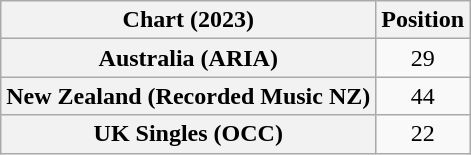<table class="wikitable sortable plainrowheaders" style="text-align:center">
<tr>
<th scope="col">Chart (2023)</th>
<th scope="col">Position</th>
</tr>
<tr>
<th scope="row">Australia (ARIA)</th>
<td>29</td>
</tr>
<tr>
<th scope="row">New Zealand (Recorded Music NZ)</th>
<td>44</td>
</tr>
<tr>
<th scope="row">UK Singles (OCC)</th>
<td>22</td>
</tr>
</table>
